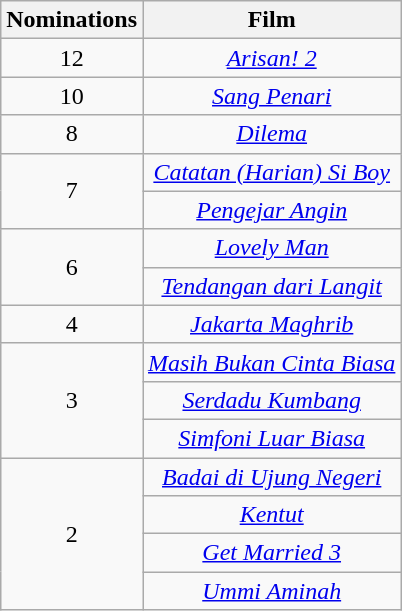<table class="wikitable">
<tr>
<th>Nominations</th>
<th>Film</th>
</tr>
<tr>
<td style="text-align:center">12</td>
<td style="text-align:center"><em><a href='#'>Arisan! 2</a></em></td>
</tr>
<tr>
<td style="text-align:center">10</td>
<td style="text-align:center"><em><a href='#'>Sang Penari</a></em></td>
</tr>
<tr>
<td style="text-align:center">8</td>
<td style="text-align:center"><em><a href='#'>Dilema</a></em></td>
</tr>
<tr>
<td style="text-align:center" rowspan= "2">7</td>
<td style="text-align:center"><em><a href='#'>Catatan (Harian) Si Boy</a></em></td>
</tr>
<tr>
<td style="text-align:center"><em><a href='#'>Pengejar Angin</a></em></td>
</tr>
<tr>
<td style="text-align:center" rowspan= "2">6</td>
<td style="text-align:center"><em><a href='#'>Lovely Man</a></em></td>
</tr>
<tr>
<td style="text-align:center"><em><a href='#'>Tendangan dari Langit</a></em></td>
</tr>
<tr>
<td style="text-align:center">4</td>
<td style="text-align:center"><em><a href='#'>Jakarta Maghrib</a></em></td>
</tr>
<tr>
<td style="text-align:center" rowspan= "3">3</td>
<td style="text-align:center"><em><a href='#'>Masih Bukan Cinta Biasa</a></em></td>
</tr>
<tr>
<td style="text-align:center"><em><a href='#'>Serdadu Kumbang</a></em></td>
</tr>
<tr>
<td style="text-align:center"><em><a href='#'>Simfoni Luar Biasa</a></em></td>
</tr>
<tr>
<td style="text-align:center" rowspan= "4">2</td>
<td style="text-align:center"><em><a href='#'>Badai di Ujung Negeri</a></em></td>
</tr>
<tr>
<td style="text-align:center"><em><a href='#'>Kentut</a></em></td>
</tr>
<tr>
<td style="text-align:center"><em><a href='#'>Get Married 3</a></em></td>
</tr>
<tr>
<td style="text-align:center"><em><a href='#'>Ummi Aminah</a></em></td>
</tr>
</table>
